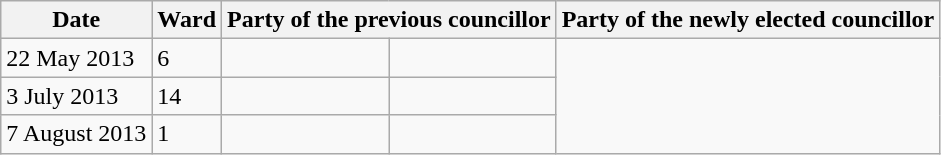<table class="wikitable">
<tr>
<th>Date</th>
<th>Ward</th>
<th colspan=2>Party of the previous councillor</th>
<th colspan=2>Party of the newly elected councillor</th>
</tr>
<tr>
<td>22 May 2013</td>
<td>6</td>
<td></td>
<td></td>
</tr>
<tr>
<td>3 July 2013</td>
<td>14</td>
<td></td>
<td></td>
</tr>
<tr>
<td>7 August 2013</td>
<td>1</td>
<td></td>
<td></td>
</tr>
</table>
